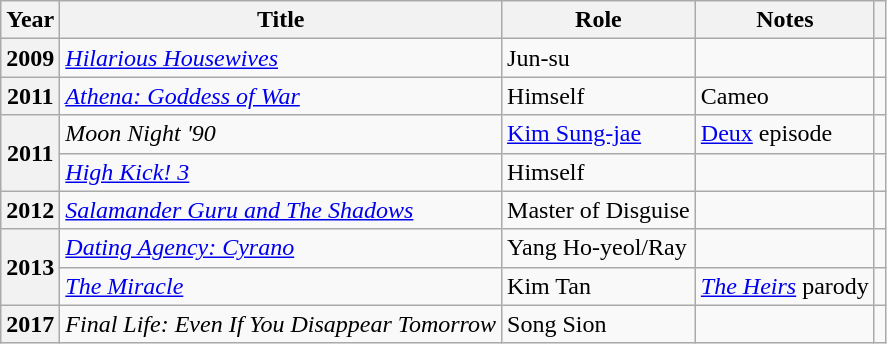<table class="wikitable sortable plainrowheaders">
<tr>
<th scope="col">Year</th>
<th scope="col">Title</th>
<th scope="col">Role</th>
<th scope="col" class="unsortable">Notes</th>
<th scope="col" class="unsortable"></th>
</tr>
<tr>
<th scope="row">2009</th>
<td><em><a href='#'>Hilarious Housewives</a></em></td>
<td>Jun-su</td>
<td></td>
<td style="text-align:center"></td>
</tr>
<tr>
<th scope="row">2011</th>
<td><em><a href='#'>Athena: Goddess of War</a></em></td>
<td>Himself</td>
<td>Cameo</td>
<td style="text-align:center"></td>
</tr>
<tr>
<th scope="row" rowspan="2">2011</th>
<td><em>Moon Night '90</em></td>
<td><a href='#'>Kim Sung-jae</a></td>
<td><a href='#'>Deux</a> episode</td>
<td style="text-align:center"></td>
</tr>
<tr>
<td><em><a href='#'>High Kick! 3</a></em></td>
<td>Himself</td>
<td></td>
<td style="text-align:center"></td>
</tr>
<tr>
<th scope="row">2012</th>
<td><em><a href='#'>Salamander Guru and The Shadows</a></em></td>
<td>Master of Disguise</td>
<td></td>
<td style="text-align:center"></td>
</tr>
<tr>
<th scope="row" rowspan="2">2013</th>
<td><em><a href='#'>Dating Agency: Cyrano</a></em></td>
<td>Yang Ho-yeol/Ray</td>
<td></td>
<td style="text-align:center"></td>
</tr>
<tr>
<td><em><a href='#'>The Miracle</a></em></td>
<td>Kim Tan</td>
<td><em><a href='#'>The Heirs</a></em> parody</td>
<td style="text-align:center"></td>
</tr>
<tr>
<th scope="row">2017</th>
<td><em>Final Life: Even If You Disappear Tomorrow</em></td>
<td>Song Sion </td>
<td></td>
<td style="text-align:center"></td>
</tr>
</table>
